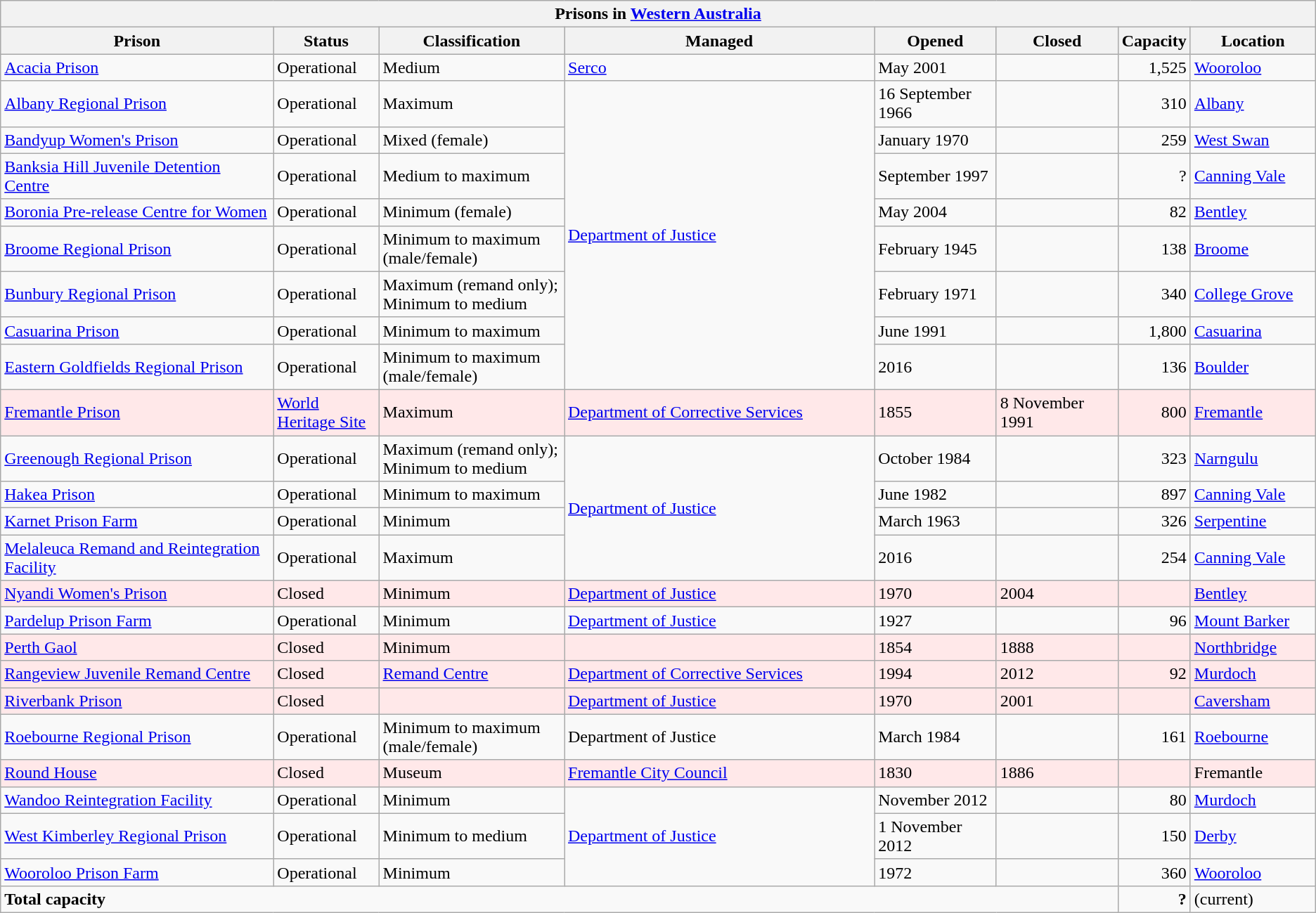<table class="wikitable sortable">
<tr>
<th bgcolor="#CCCCCC" colspan="8">Prisons in <a href='#'>Western Australia</a></th>
</tr>
<tr bgcolor="#CCCCCC">
<th scope="col" width="320">Prison</th>
<th scope="col" width="100">Status</th>
<th scope="col" width="200">Classification</th>
<th scope="col" width="375">Managed</th>
<th scope="col" width="125">Opened</th>
<th scope="col" width="125">Closed</th>
<th scope="col" width="50">Capacity</th>
<th scope="col" width="125">Location</th>
</tr>
<tr>
<td><a href='#'>Acacia Prison</a></td>
<td>Operational</td>
<td>Medium</td>
<td><a href='#'>Serco</a></td>
<td>May 2001</td>
<td></td>
<td align=right>1,525</td>
<td><a href='#'>Wooroloo</a></td>
</tr>
<tr>
<td><a href='#'>Albany Regional Prison</a></td>
<td>Operational</td>
<td>Maximum</td>
<td rowspan=8><a href='#'>Department of Justice</a></td>
<td>16 September 1966</td>
<td></td>
<td align=right>310</td>
<td><a href='#'>Albany</a></td>
</tr>
<tr>
<td><a href='#'>Bandyup Women's Prison</a></td>
<td>Operational</td>
<td>Mixed (female)</td>
<td>January 1970</td>
<td></td>
<td align=right>259</td>
<td><a href='#'>West Swan</a></td>
</tr>
<tr>
<td><a href='#'>Banksia Hill Juvenile Detention Centre</a></td>
<td>Operational</td>
<td>Medium to maximum</td>
<td>September 1997</td>
<td></td>
<td align=right>?</td>
<td><a href='#'>Canning Vale</a></td>
</tr>
<tr>
<td><a href='#'>Boronia Pre-release Centre for Women</a></td>
<td>Operational</td>
<td>Minimum (female)</td>
<td>May 2004</td>
<td></td>
<td align=right>82</td>
<td><a href='#'>Bentley</a></td>
</tr>
<tr>
<td><a href='#'>Broome Regional Prison</a></td>
<td>Operational</td>
<td>Minimum to maximum (male/female)</td>
<td>February 1945</td>
<td></td>
<td align=right>138</td>
<td><a href='#'>Broome</a></td>
</tr>
<tr>
<td><a href='#'>Bunbury Regional Prison</a></td>
<td>Operational</td>
<td>Maximum (remand only); Minimum to medium</td>
<td>February 1971</td>
<td></td>
<td align=right>340</td>
<td><a href='#'>College Grove</a></td>
</tr>
<tr>
<td><a href='#'>Casuarina Prison</a></td>
<td>Operational</td>
<td>Minimum to maximum</td>
<td>June 1991</td>
<td></td>
<td align=right>1,800</td>
<td><a href='#'>Casuarina</a></td>
</tr>
<tr>
<td><a href='#'>Eastern Goldfields Regional Prison</a></td>
<td>Operational</td>
<td>Minimum to maximum (male/female)</td>
<td>2016</td>
<td></td>
<td align=right>136</td>
<td><a href='#'>Boulder</a></td>
</tr>
<tr bgcolor=#FFE8E9>
<td><a href='#'>Fremantle Prison</a></td>
<td><a href='#'>World Heritage Site</a></td>
<td>Maximum</td>
<td><a href='#'>Department of Corrective Services</a></td>
<td>1855</td>
<td>8 November 1991</td>
<td align=right>800</td>
<td><a href='#'>Fremantle</a></td>
</tr>
<tr>
<td><a href='#'>Greenough Regional Prison</a></td>
<td>Operational</td>
<td>Maximum (remand only); Minimum to medium</td>
<td rowspan=4><a href='#'>Department of Justice</a></td>
<td>October 1984</td>
<td></td>
<td align=right>323</td>
<td><a href='#'>Narngulu</a></td>
</tr>
<tr>
<td><a href='#'>Hakea Prison</a></td>
<td>Operational</td>
<td>Minimum to maximum</td>
<td>June 1982</td>
<td></td>
<td align=right>897</td>
<td><a href='#'>Canning Vale</a></td>
</tr>
<tr>
<td><a href='#'>Karnet Prison Farm</a></td>
<td>Operational</td>
<td>Minimum</td>
<td>March 1963</td>
<td></td>
<td align=right>326</td>
<td><a href='#'>Serpentine</a></td>
</tr>
<tr>
<td><a href='#'>Melaleuca Remand and Reintegration Facility</a></td>
<td>Operational</td>
<td>Maximum</td>
<td>2016</td>
<td></td>
<td align=right>254</td>
<td><a href='#'>Canning Vale</a></td>
</tr>
<tr bgcolor="#FFE8E9">
<td><a href='#'>Nyandi Women's Prison</a></td>
<td>Closed</td>
<td>Minimum</td>
<td><a href='#'>Department of Justice</a></td>
<td>1970</td>
<td>2004</td>
<td align=right></td>
<td><a href='#'>Bentley</a></td>
</tr>
<tr>
<td><a href='#'>Pardelup Prison Farm</a></td>
<td>Operational</td>
<td>Minimum</td>
<td><a href='#'>Department of Justice</a></td>
<td>1927</td>
<td></td>
<td align=right>96</td>
<td><a href='#'>Mount Barker</a></td>
</tr>
<tr bgcolor=#FFE8E9>
<td><a href='#'>Perth Gaol</a></td>
<td>Closed</td>
<td>Minimum</td>
<td></td>
<td>1854</td>
<td>1888</td>
<td align=right></td>
<td><a href='#'>Northbridge</a></td>
</tr>
<tr bgcolor=#FFE8E9>
<td><a href='#'>Rangeview Juvenile Remand Centre</a></td>
<td>Closed</td>
<td><a href='#'>Remand Centre</a></td>
<td><a href='#'>Department of Corrective Services</a></td>
<td>1994</td>
<td>2012</td>
<td align=right>92</td>
<td><a href='#'>Murdoch</a></td>
</tr>
<tr bgcolor=#FFE8E9>
<td><a href='#'>Riverbank Prison</a></td>
<td>Closed</td>
<td></td>
<td><a href='#'>Department of Justice</a></td>
<td>1970</td>
<td>2001</td>
<td></td>
<td><a href='#'>Caversham</a></td>
</tr>
<tr>
<td><a href='#'>Roebourne Regional Prison</a></td>
<td>Operational</td>
<td>Minimum to maximum (male/female)</td>
<td>Department of Justice</td>
<td>March 1984</td>
<td></td>
<td align="right">161</td>
<td><a href='#'>Roebourne</a></td>
</tr>
<tr bgcolor=#FFE8E9>
<td><a href='#'>Round House</a></td>
<td>Closed</td>
<td>Museum</td>
<td><a href='#'>Fremantle City Council</a></td>
<td>1830</td>
<td>1886</td>
<td align=right></td>
<td>Fremantle</td>
</tr>
<tr>
<td><a href='#'>Wandoo Reintegration Facility</a></td>
<td>Operational</td>
<td>Minimum</td>
<td rowspan=3><a href='#'>Department of Justice</a></td>
<td>November 2012</td>
<td></td>
<td align=right>80</td>
<td><a href='#'>Murdoch</a></td>
</tr>
<tr>
<td><a href='#'>West Kimberley Regional Prison</a></td>
<td>Operational</td>
<td>Minimum to medium</td>
<td>1 November 2012</td>
<td></td>
<td align=right>150</td>
<td><a href='#'>Derby</a></td>
</tr>
<tr>
<td><a href='#'>Wooroloo Prison Farm</a></td>
<td>Operational</td>
<td>Minimum</td>
<td>1972</td>
<td></td>
<td align=right>360</td>
<td><a href='#'>Wooroloo</a></td>
</tr>
<tr>
<td colspan=6><strong>Total capacity</strong></td>
<td align="right"><strong>?</strong></td>
<td>(current)</td>
</tr>
</table>
